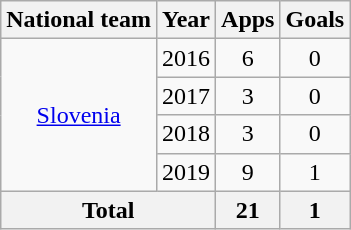<table class=wikitable style=text-align:center>
<tr>
<th>National team</th>
<th>Year</th>
<th>Apps</th>
<th>Goals</th>
</tr>
<tr>
<td rowspan="4"><a href='#'>Slovenia</a></td>
<td>2016</td>
<td>6</td>
<td>0</td>
</tr>
<tr>
<td>2017</td>
<td>3</td>
<td>0</td>
</tr>
<tr>
<td>2018</td>
<td>3</td>
<td>0</td>
</tr>
<tr>
<td>2019</td>
<td>9</td>
<td>1</td>
</tr>
<tr>
<th colspan="2">Total</th>
<th>21</th>
<th>1</th>
</tr>
</table>
